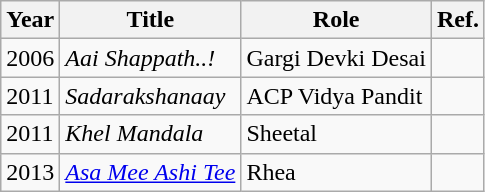<table class="wikitable sortable">
<tr>
<th>Year</th>
<th>Title</th>
<th>Role</th>
<th>Ref.</th>
</tr>
<tr>
<td>2006</td>
<td><em>Aai Shappath..!</em></td>
<td>Gargi Devki Desai</td>
<td></td>
</tr>
<tr>
<td>2011</td>
<td><em>Sadarakshanaay</em></td>
<td>ACP Vidya Pandit</td>
<td></td>
</tr>
<tr won Maharashtra state award for best actress>
<td>2011</td>
<td><em>Khel Mandala</em></td>
<td>Sheetal</td>
<td></td>
</tr>
<tr>
<td>2013</td>
<td><em><a href='#'>Asa Mee Ashi Tee</a></em></td>
<td>Rhea</td>
<td></td>
</tr>
</table>
